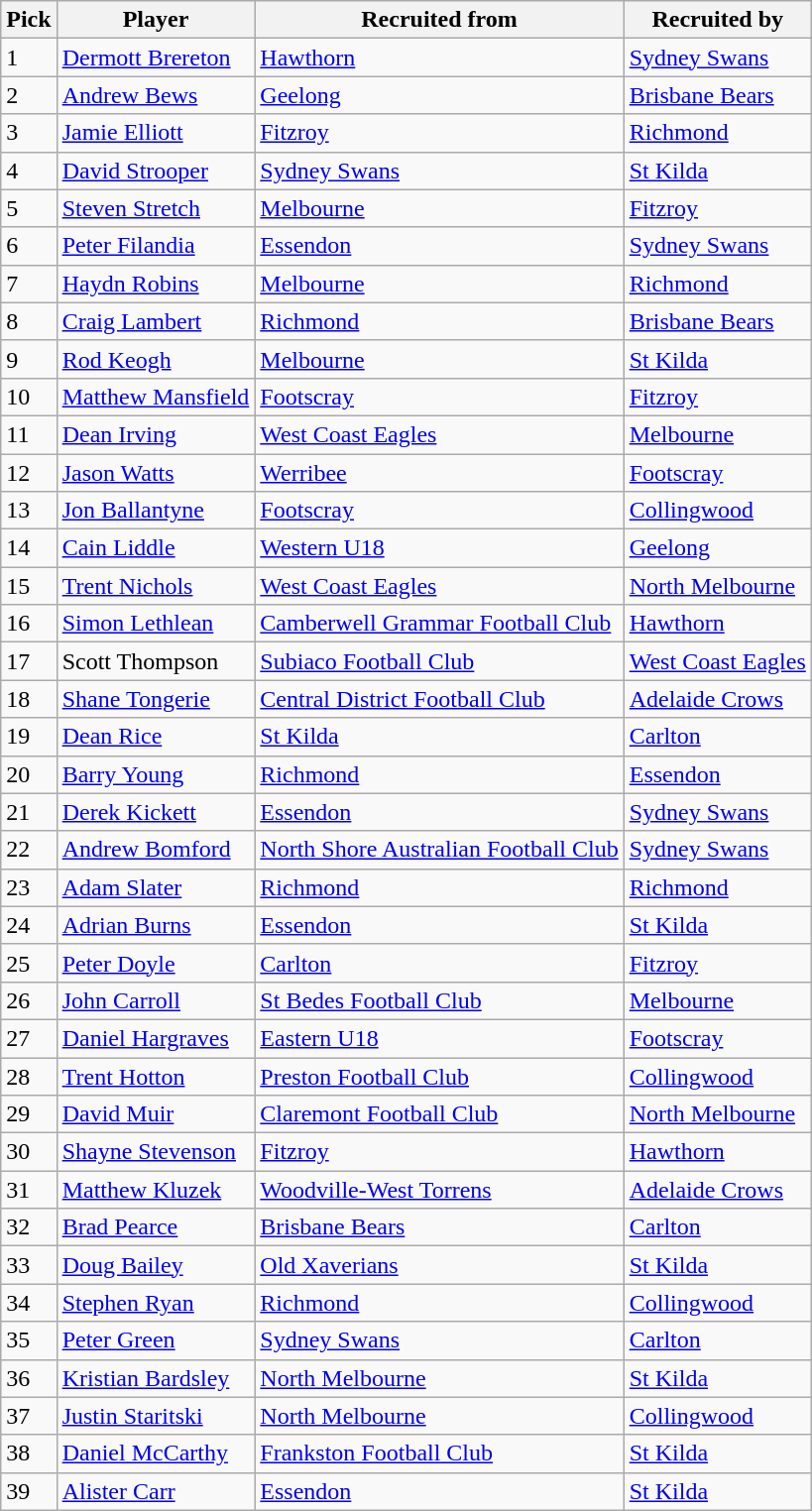<table class="wikitable sortable">
<tr>
<th>Pick</th>
<th>Player</th>
<th>Recruited from</th>
<th>Recruited by</th>
</tr>
<tr>
<td>1</td>
<td><a href='#'>Dermott Brereton</a></td>
<td><a href='#'>Hawthorn</a></td>
<td><a href='#'>Sydney Swans</a></td>
</tr>
<tr>
<td>2</td>
<td><a href='#'>Andrew Bews</a></td>
<td><a href='#'>Geelong</a></td>
<td><a href='#'>Brisbane Bears</a></td>
</tr>
<tr>
<td>3</td>
<td><a href='#'>Jamie Elliott</a></td>
<td><a href='#'>Fitzroy</a></td>
<td><a href='#'>Richmond</a></td>
</tr>
<tr>
<td>4</td>
<td><a href='#'>David Strooper</a></td>
<td><a href='#'>Sydney Swans</a></td>
<td><a href='#'>St Kilda</a></td>
</tr>
<tr>
<td>5</td>
<td><a href='#'>Steven Stretch</a></td>
<td><a href='#'>Melbourne</a></td>
<td><a href='#'>Fitzroy</a></td>
</tr>
<tr>
<td>6</td>
<td><a href='#'>Peter Filandia</a></td>
<td><a href='#'>Essendon</a></td>
<td><a href='#'>Sydney Swans</a></td>
</tr>
<tr>
<td>7</td>
<td><a href='#'>Haydn Robins</a></td>
<td><a href='#'>Melbourne</a></td>
<td><a href='#'>Richmond</a></td>
</tr>
<tr>
<td>8</td>
<td><a href='#'>Craig Lambert</a></td>
<td><a href='#'>Richmond</a></td>
<td><a href='#'>Brisbane Bears</a></td>
</tr>
<tr>
<td>9</td>
<td><a href='#'>Rod Keogh</a></td>
<td><a href='#'>Melbourne</a></td>
<td><a href='#'>St Kilda</a></td>
</tr>
<tr>
<td>10</td>
<td><a href='#'>Matthew Mansfield</a></td>
<td><a href='#'>Footscray</a></td>
<td><a href='#'>Fitzroy</a></td>
</tr>
<tr>
<td>11</td>
<td><a href='#'>Dean Irving</a></td>
<td><a href='#'>West Coast Eagles</a></td>
<td><a href='#'>Melbourne</a></td>
</tr>
<tr>
<td>12</td>
<td><a href='#'>Jason Watts</a></td>
<td><a href='#'>Werribee</a></td>
<td><a href='#'>Footscray</a></td>
</tr>
<tr>
<td>13</td>
<td><a href='#'>Jon Ballantyne</a></td>
<td><a href='#'>Footscray</a></td>
<td><a href='#'>Collingwood</a></td>
</tr>
<tr>
<td>14</td>
<td><a href='#'>Cain Liddle</a></td>
<td><a href='#'>Western U18</a></td>
<td><a href='#'>Geelong</a></td>
</tr>
<tr>
<td>15</td>
<td><a href='#'>Trent Nichols</a></td>
<td><a href='#'>West Coast Eagles</a></td>
<td><a href='#'>North Melbourne</a></td>
</tr>
<tr>
<td>16</td>
<td><a href='#'>Simon Lethlean</a></td>
<td><a href='#'>Camberwell Grammar Football Club</a></td>
<td><a href='#'>Hawthorn</a></td>
</tr>
<tr>
<td>17</td>
<td>Scott Thompson</td>
<td><a href='#'>Subiaco Football Club</a></td>
<td><a href='#'>West Coast Eagles</a></td>
</tr>
<tr>
<td>18</td>
<td><a href='#'>Shane Tongerie</a></td>
<td><a href='#'>Central District Football Club</a></td>
<td><a href='#'>Adelaide Crows</a></td>
</tr>
<tr>
<td>19</td>
<td><a href='#'>Dean Rice</a></td>
<td><a href='#'>St Kilda</a></td>
<td><a href='#'>Carlton</a></td>
</tr>
<tr>
<td>20</td>
<td><a href='#'>Barry Young</a></td>
<td><a href='#'>Richmond</a></td>
<td><a href='#'>Essendon</a></td>
</tr>
<tr>
<td>21</td>
<td><a href='#'>Derek Kickett</a></td>
<td><a href='#'>Essendon</a></td>
<td><a href='#'>Sydney Swans</a></td>
</tr>
<tr>
<td>22</td>
<td><a href='#'>Andrew Bomford</a></td>
<td><a href='#'>North Shore Australian Football Club</a></td>
<td><a href='#'>Sydney Swans</a></td>
</tr>
<tr>
<td>23</td>
<td><a href='#'>Adam Slater</a></td>
<td><a href='#'>Richmond</a></td>
<td><a href='#'>Richmond</a></td>
</tr>
<tr>
<td>24</td>
<td><a href='#'>Adrian Burns</a></td>
<td><a href='#'>Essendon</a></td>
<td><a href='#'>St Kilda</a></td>
</tr>
<tr>
<td>25</td>
<td><a href='#'>Peter Doyle</a></td>
<td><a href='#'>Carlton</a></td>
<td><a href='#'>Fitzroy</a></td>
</tr>
<tr>
<td>26</td>
<td><a href='#'>John Carroll</a></td>
<td><a href='#'>St Bedes Football Club</a></td>
<td><a href='#'>Melbourne</a></td>
</tr>
<tr>
<td>27</td>
<td><a href='#'>Daniel Hargraves</a></td>
<td><a href='#'>Eastern U18</a></td>
<td><a href='#'>Footscray</a></td>
</tr>
<tr>
<td>28</td>
<td><a href='#'>Trent Hotton</a></td>
<td><a href='#'>Preston Football Club</a></td>
<td><a href='#'>Collingwood</a></td>
</tr>
<tr>
<td>29</td>
<td><a href='#'>David Muir</a></td>
<td><a href='#'>Claremont Football Club</a></td>
<td><a href='#'>North Melbourne</a></td>
</tr>
<tr>
<td>30</td>
<td><a href='#'>Shayne Stevenson</a></td>
<td><a href='#'>Fitzroy</a></td>
<td><a href='#'>Hawthorn</a></td>
</tr>
<tr>
<td>31</td>
<td><a href='#'>Matthew Kluzek</a></td>
<td><a href='#'>Woodville-West Torrens</a></td>
<td><a href='#'>Adelaide Crows</a></td>
</tr>
<tr>
<td>32</td>
<td><a href='#'>Brad Pearce</a></td>
<td><a href='#'>Brisbane Bears</a></td>
<td><a href='#'>Carlton</a></td>
</tr>
<tr>
<td>33</td>
<td><a href='#'>Doug Bailey</a></td>
<td><a href='#'>Old Xaverians</a></td>
<td><a href='#'>St Kilda</a></td>
</tr>
<tr>
<td>34</td>
<td><a href='#'>Stephen Ryan</a></td>
<td><a href='#'>Richmond</a></td>
<td><a href='#'>Collingwood</a></td>
</tr>
<tr>
<td>35</td>
<td><a href='#'>Peter Green</a></td>
<td><a href='#'>Sydney Swans</a></td>
<td><a href='#'>Carlton</a></td>
</tr>
<tr>
<td>36</td>
<td><a href='#'>Kristian Bardsley</a></td>
<td><a href='#'>North Melbourne</a></td>
<td><a href='#'>St Kilda</a></td>
</tr>
<tr>
<td>37</td>
<td><a href='#'>Justin Staritski</a></td>
<td><a href='#'>North Melbourne</a></td>
<td><a href='#'>Collingwood</a></td>
</tr>
<tr>
<td>38</td>
<td><a href='#'>Daniel McCarthy</a></td>
<td><a href='#'>Frankston Football Club</a></td>
<td><a href='#'>St Kilda</a></td>
</tr>
<tr>
<td>39</td>
<td><a href='#'>Alister Carr</a></td>
<td><a href='#'>Essendon</a></td>
<td><a href='#'>St Kilda</a></td>
</tr>
</table>
